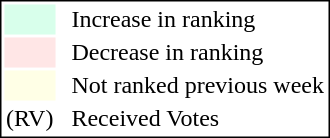<table style="border:1px solid black;">
<tr>
<td style="background:#D8FFEB; width:20px;"></td>
<td> </td>
<td>Increase in ranking</td>
</tr>
<tr>
<td style="background:#FFE6E6; width:20px;"></td>
<td> </td>
<td>Decrease in ranking</td>
</tr>
<tr>
<td style="background:#FFFFE6; width:20px;"></td>
<td> </td>
<td>Not ranked previous week</td>
</tr>
<tr>
<td>(RV)</td>
<td> </td>
<td>Received Votes</td>
</tr>
</table>
